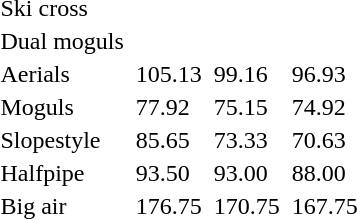<table>
<tr>
<td>Ski cross<br></td>
<td colspan=2></td>
<td colspan=2></td>
<td colspan=2></td>
</tr>
<tr>
<td>Dual moguls<br></td>
<td colspan=2></td>
<td colspan=2></td>
<td colspan=2></td>
</tr>
<tr>
<td>Aerials<br></td>
<td></td>
<td>105.13</td>
<td></td>
<td>99.16</td>
<td></td>
<td>96.93</td>
</tr>
<tr>
<td>Moguls<br></td>
<td></td>
<td>77.92</td>
<td></td>
<td>75.15</td>
<td></td>
<td>74.92</td>
</tr>
<tr>
<td>Slopestyle<br></td>
<td></td>
<td>85.65</td>
<td></td>
<td>73.33</td>
<td></td>
<td>70.63</td>
</tr>
<tr>
<td>Halfpipe<br></td>
<td></td>
<td>93.50</td>
<td></td>
<td>93.00</td>
<td></td>
<td>88.00</td>
</tr>
<tr>
<td>Big air<br></td>
<td></td>
<td>176.75</td>
<td></td>
<td>170.75</td>
<td></td>
<td>167.75</td>
</tr>
</table>
